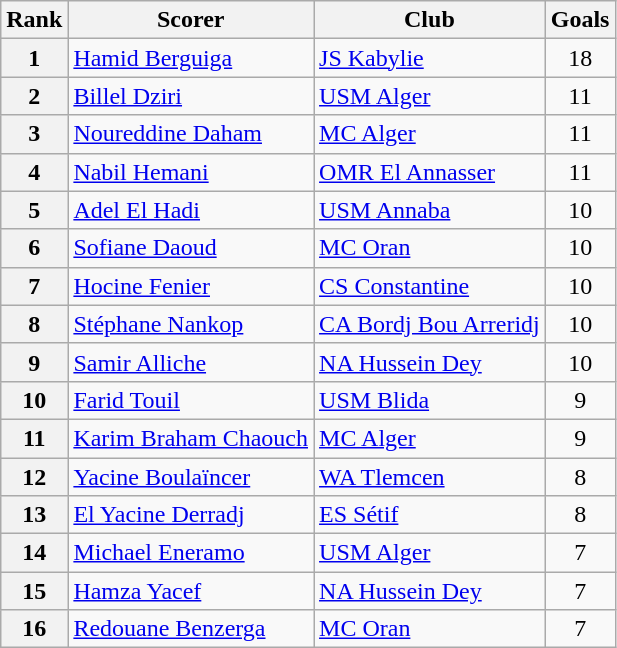<table class="wikitable" style="text-align:center">
<tr>
<th>Rank</th>
<th>Scorer</th>
<th>Club</th>
<th>Goals</th>
</tr>
<tr>
<th>1</th>
<td align="left"> <a href='#'>Hamid Berguiga</a></td>
<td align="left"><a href='#'>JS Kabylie</a></td>
<td style="text-align:center;">18</td>
</tr>
<tr>
<th>2</th>
<td align="left"> <a href='#'>Billel Dziri</a></td>
<td align="left"><a href='#'>USM Alger</a></td>
<td style="text-align:center;">11</td>
</tr>
<tr>
<th>3</th>
<td align="left"> <a href='#'>Noureddine Daham</a></td>
<td align="left"><a href='#'>MC Alger</a></td>
<td style="text-align:center;">11</td>
</tr>
<tr>
<th>4</th>
<td align="left"> <a href='#'>Nabil Hemani</a></td>
<td align="left"><a href='#'>OMR El Annasser</a></td>
<td style="text-align:center;">11</td>
</tr>
<tr>
<th>5</th>
<td align="left"> <a href='#'>Adel El Hadi</a></td>
<td align="left"><a href='#'>USM Annaba</a></td>
<td style="text-align:center;">10</td>
</tr>
<tr>
<th>6</th>
<td align="left"> <a href='#'>Sofiane Daoud</a></td>
<td align="left"><a href='#'>MC Oran</a></td>
<td style="text-align:center;">10</td>
</tr>
<tr>
<th>7</th>
<td align="left"> <a href='#'>Hocine Fenier</a></td>
<td align="left"><a href='#'>CS Constantine</a></td>
<td style="text-align:center;">10</td>
</tr>
<tr>
<th>8</th>
<td align="left"> <a href='#'>Stéphane Nankop</a></td>
<td align="left"><a href='#'>CA Bordj Bou Arreridj</a></td>
<td style="text-align:center;">10</td>
</tr>
<tr>
<th>9</th>
<td align="left"> <a href='#'>Samir Alliche</a></td>
<td align="left"><a href='#'>NA Hussein Dey</a></td>
<td style="text-align:center;">10</td>
</tr>
<tr>
<th>10</th>
<td align="left"> <a href='#'>Farid Touil</a></td>
<td align="left"><a href='#'>USM Blida</a></td>
<td style="text-align:center;">9</td>
</tr>
<tr>
<th>11</th>
<td align="left"> <a href='#'>Karim Braham Chaouch</a></td>
<td align="left"><a href='#'>MC Alger</a></td>
<td style="text-align:center;">9</td>
</tr>
<tr>
<th>12</th>
<td align="left"> <a href='#'>Yacine Boulaïncer</a></td>
<td align="left"><a href='#'>WA Tlemcen</a></td>
<td style="text-align:center;">8</td>
</tr>
<tr>
<th>13</th>
<td align="left"> <a href='#'>El Yacine Derradj</a></td>
<td align="left"><a href='#'>ES Sétif</a></td>
<td style="text-align:center;">8</td>
</tr>
<tr>
<th>14</th>
<td align="left"> <a href='#'>Michael Eneramo</a></td>
<td align="left"><a href='#'>USM Alger</a></td>
<td style="text-align:center;">7</td>
</tr>
<tr>
<th>15</th>
<td align="left"> <a href='#'>Hamza Yacef</a></td>
<td align="left"><a href='#'>NA Hussein Dey</a></td>
<td style="text-align:center;">7</td>
</tr>
<tr>
<th>16</th>
<td align="left"> <a href='#'>Redouane Benzerga</a></td>
<td align="left"><a href='#'>MC Oran</a></td>
<td style="text-align:center;">7</td>
</tr>
</table>
